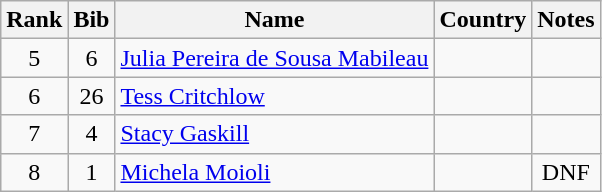<table class="wikitable" style="text-align:center;">
<tr>
<th>Rank</th>
<th>Bib</th>
<th>Name</th>
<th>Country</th>
<th>Notes</th>
</tr>
<tr>
<td>5</td>
<td>6</td>
<td align=left><a href='#'>Julia Pereira de Sousa Mabileau</a></td>
<td align=left></td>
<td></td>
</tr>
<tr>
<td>6</td>
<td>26</td>
<td align=left><a href='#'>Tess Critchlow</a></td>
<td align=left></td>
<td></td>
</tr>
<tr>
<td>7</td>
<td>4</td>
<td align=left><a href='#'>Stacy Gaskill</a></td>
<td align=left></td>
<td></td>
</tr>
<tr>
<td>8</td>
<td>1</td>
<td align=left><a href='#'>Michela Moioli</a></td>
<td align=left></td>
<td>DNF</td>
</tr>
</table>
